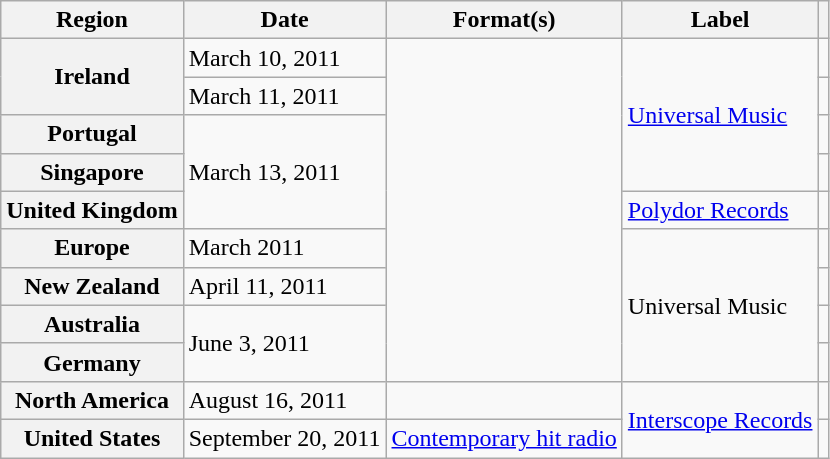<table class="wikitable plainrowheaders">
<tr>
<th scope=col>Region</th>
<th scope=col>Date</th>
<th scope=col>Format(s)</th>
<th scope=col>Label</th>
<th scope=col></th>
</tr>
<tr>
<th scope="row" rowspan="2">Ireland</th>
<td>March 10, 2011</td>
<td rowspan="9"></td>
<td rowspan="4"><a href='#'>Universal Music</a></td>
<td align=center></td>
</tr>
<tr>
<td>March 11, 2011</td>
<td align=center></td>
</tr>
<tr>
<th scope="row">Portugal</th>
<td rowspan="3">March 13, 2011</td>
<td align=center></td>
</tr>
<tr>
<th scope="row">Singapore</th>
<td align=center></td>
</tr>
<tr>
<th scope="row">United Kingdom</th>
<td><a href='#'>Polydor Records</a></td>
<td align=center></td>
</tr>
<tr>
<th scope="row">Europe</th>
<td>March 2011</td>
<td rowspan="4">Universal Music</td>
<td align=center></td>
</tr>
<tr>
<th scope="row">New Zealand</th>
<td>April 11, 2011</td>
<td align=center></td>
</tr>
<tr>
<th scope="row">Australia</th>
<td rowspan="2">June 3, 2011</td>
<td align=center></td>
</tr>
<tr>
<th scope="row">Germany</th>
<td align=center></td>
</tr>
<tr>
<th scope="row">North America</th>
<td>August 16, 2011</td>
<td></td>
<td rowspan="2"><a href='#'>Interscope Records</a></td>
<td align=center></td>
</tr>
<tr>
<th scope="row">United States</th>
<td>September 20, 2011</td>
<td><a href='#'>Contemporary hit radio</a></td>
<td align=center></td>
</tr>
</table>
